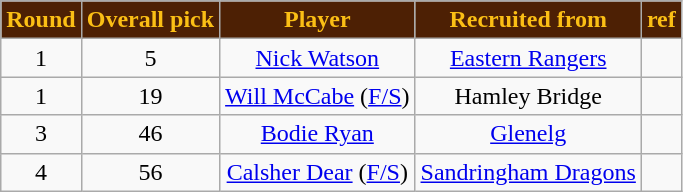<table class="wikitable" style="text-align:center">
<tr>
<th style="background: #4D2004; color: #FBBF15">Round</th>
<th style="background: #4D2004; color: #FBBF15">Overall pick</th>
<th style="background: #4D2004; color: #FBBF15">Player</th>
<th style="background: #4D2004; color: #FBBF15">Recruited from</th>
<th style="background: #4D2004; color: #FBBF15">ref</th>
</tr>
<tr>
<td>1</td>
<td>5</td>
<td><a href='#'>Nick Watson</a></td>
<td><a href='#'>Eastern Rangers</a></td>
<td></td>
</tr>
<tr>
<td>1</td>
<td>19</td>
<td><a href='#'>Will McCabe</a> (<a href='#'>F/S</a>)</td>
<td>Hamley Bridge</td>
<td></td>
</tr>
<tr>
<td>3</td>
<td>46</td>
<td><a href='#'>Bodie Ryan</a></td>
<td><a href='#'>Glenelg</a></td>
<td></td>
</tr>
<tr>
<td>4</td>
<td>56</td>
<td><a href='#'>Calsher Dear</a> (<a href='#'>F/S</a>)</td>
<td><a href='#'>Sandringham Dragons</a></td>
<td></td>
</tr>
</table>
